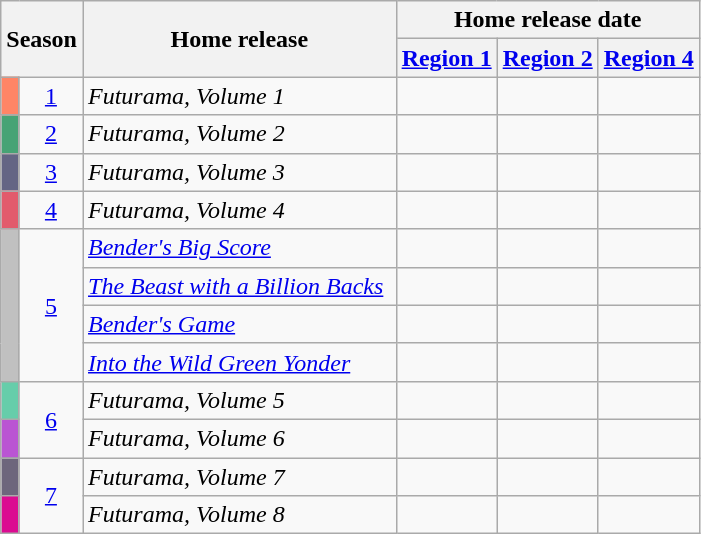<table class="wikitable plainrowheaders" style="text-align:center;">
<tr>
<th scope="col" colspan="2" rowspan="2">Season</th>
<th rowspan="2">Home release</th>
<th colspan="3">Home release date</th>
</tr>
<tr>
<th scope="col"><a href='#'>Region 1</a></th>
<th scope="col"><a href='#'>Region 2</a></th>
<th scope="col"><a href='#'>Region 4</a></th>
</tr>
<tr>
<td bgcolor="#FF8566" style="width:5px"></td>
<td><a href='#'>1</a></td>
<td align="left"><em>Futurama, Volume 1</em></td>
<td></td>
<td></td>
<td></td>
</tr>
<tr>
<td bgcolor="#47A375"></td>
<td><a href='#'>2</a></td>
<td align="left"><em>Futurama, Volume 2</em></td>
<td></td>
<td style="padding: 0px 8px"></td>
<td></td>
</tr>
<tr>
<td bgcolor="#646584"></td>
<td><a href='#'>3</a></td>
<td align="left"><em>Futurama, Volume 3</em></td>
<td></td>
<td></td>
<td style="padding: 0px 8px"></td>
</tr>
<tr>
<td bgcolor="#E25B6C"></td>
<td><a href='#'>4</a></td>
<td align="left"><em>Futurama, Volume 4</em></td>
<td></td>
<td></td>
<td></td>
</tr>
<tr>
<td bgcolor="#C0C0C0" rowspan="4"></td>
<td rowspan="4"><a href='#'>5</a></td>
<td align="left"><em><a href='#'>Bender's Big Score</a></em></td>
<td style="padding: 0px 8px"></td>
<td></td>
<td></td>
</tr>
<tr>
<td style="padding-right: 8px" align="left"><em><a href='#'>The Beast with a Billion Backs</a></em></td>
<td></td>
<td></td>
<td></td>
</tr>
<tr>
<td align="left"><em><a href='#'>Bender's Game</a></em></td>
<td></td>
<td></td>
<td></td>
</tr>
<tr>
<td align="left"><em><a href='#'>Into the Wild Green Yonder</a></em></td>
<td></td>
<td></td>
<td></td>
</tr>
<tr>
<td bgcolor="#66CDAA"></td>
<td rowspan="2"><a href='#'>6</a></td>
<td align="left"><em>Futurama, Volume 5</em></td>
<td></td>
<td></td>
<td></td>
</tr>
<tr>
<td bgcolor="#BA55D3"></td>
<td align="left"><em>Futurama, Volume 6</em></td>
<td></td>
<td></td>
<td></td>
</tr>
<tr>
<td bgcolor="#6D667C"></td>
<td rowspan="2"><a href='#'>7</a></td>
<td align="left"><em>Futurama, Volume 7</em></td>
<td></td>
<td></td>
<td></td>
</tr>
<tr>
<td bgcolor="#DB0B91"></td>
<td align="left"><em>Futurama, Volume 8</em></td>
<td></td>
<td></td>
<td></td>
</tr>
</table>
